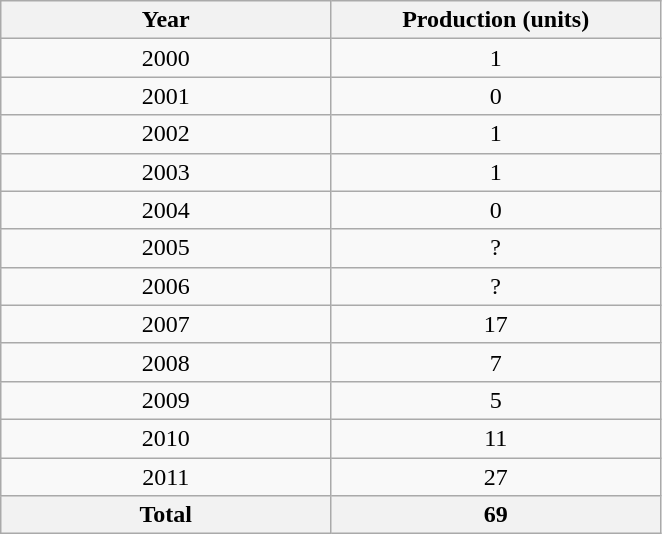<table class="wikitable" style="text-align: center;">
<tr>
<th width=30%>Year</th>
<th width=30%>Production (units)</th>
</tr>
<tr>
<td>2000</td>
<td>1</td>
</tr>
<tr>
<td>2001</td>
<td>0</td>
</tr>
<tr>
<td>2002</td>
<td>1</td>
</tr>
<tr>
<td>2003</td>
<td>1</td>
</tr>
<tr>
<td>2004</td>
<td>0</td>
</tr>
<tr>
<td>2005</td>
<td>?</td>
</tr>
<tr>
<td>2006</td>
<td>?</td>
</tr>
<tr>
<td>2007</td>
<td>17</td>
</tr>
<tr>
<td>2008</td>
<td>7</td>
</tr>
<tr>
<td>2009</td>
<td>5</td>
</tr>
<tr>
<td>2010</td>
<td>11</td>
</tr>
<tr>
<td>2011</td>
<td>27</td>
</tr>
<tr>
<th width=15%>Total</th>
<th>69</th>
</tr>
</table>
